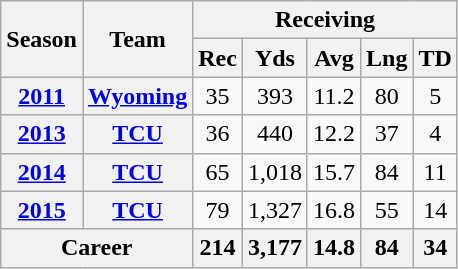<table class="wikitable" style="text-align:center;">
<tr>
<th rowspan="2">Season</th>
<th rowspan="2">Team</th>
<th colspan="5">Receiving</th>
</tr>
<tr>
<th>Rec</th>
<th>Yds</th>
<th>Avg</th>
<th>Lng</th>
<th>TD</th>
</tr>
<tr>
<th><a href='#'>2011</a></th>
<th><a href='#'>Wyoming</a></th>
<td>35</td>
<td>393</td>
<td>11.2</td>
<td>80</td>
<td>5</td>
</tr>
<tr>
<th><a href='#'>2013</a></th>
<th><a href='#'>TCU</a></th>
<td>36</td>
<td>440</td>
<td>12.2</td>
<td>37</td>
<td>4</td>
</tr>
<tr>
<th><a href='#'>2014</a></th>
<th><a href='#'>TCU</a></th>
<td>65</td>
<td>1,018</td>
<td>15.7</td>
<td>84</td>
<td>11</td>
</tr>
<tr>
<th><a href='#'>2015</a></th>
<th><a href='#'>TCU</a></th>
<td>79</td>
<td>1,327</td>
<td>16.8</td>
<td>55</td>
<td>14</td>
</tr>
<tr>
<th colspan="2">Career</th>
<th>214</th>
<th>3,177</th>
<th>14.8</th>
<th>84</th>
<th>34</th>
</tr>
</table>
